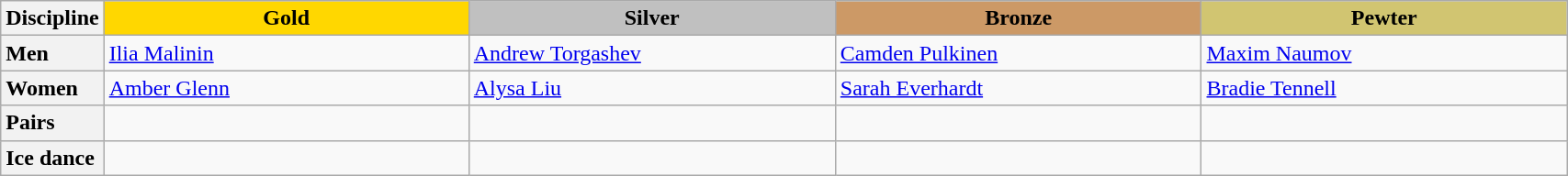<table class="wikitable unsortable" style="text-align:left; width:90%">
<tr>
<th scope="col">Discipline</th>
<td scope="col" style="text-align:center; width:25%; background:gold"><strong>Gold</strong></td>
<td scope="col" style="text-align:center; width:25%; background:silver"><strong>Silver</strong></td>
<td scope="col" style="text-align:center; width:25%; background:#c96"><strong>Bronze</strong></td>
<td scope="col" style="text-align:center; width:25%; background:#d1c571"><strong>Pewter</strong></td>
</tr>
<tr>
<th scope="row" style="text-align:left">Men</th>
<td><a href='#'>Ilia Malinin</a></td>
<td><a href='#'>Andrew Torgashev</a></td>
<td><a href='#'>Camden Pulkinen</a></td>
<td><a href='#'>Maxim Naumov</a></td>
</tr>
<tr>
<th scope="row" style="text-align:left">Women</th>
<td><a href='#'>Amber Glenn</a></td>
<td><a href='#'>Alysa Liu</a></td>
<td><a href='#'>Sarah Everhardt</a></td>
<td><a href='#'>Bradie Tennell</a></td>
</tr>
<tr>
<th scope="row" style="text-align:left">Pairs</th>
<td></td>
<td></td>
<td></td>
<td></td>
</tr>
<tr>
<th scope="row" style="text-align:left">Ice dance</th>
<td></td>
<td></td>
<td></td>
<td></td>
</tr>
</table>
